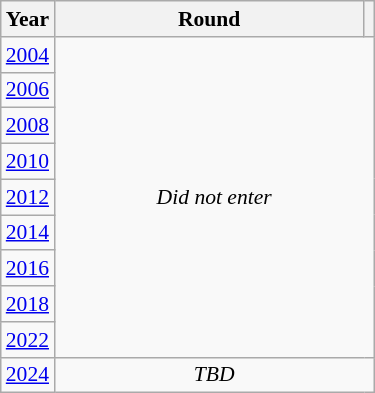<table class="wikitable" style="text-align: center; font-size:90%">
<tr>
<th>Year</th>
<th style="width:200px">Round</th>
<th></th>
</tr>
<tr>
<td><a href='#'>2004</a></td>
<td colspan="2" rowspan="9"><em>Did not enter</em></td>
</tr>
<tr>
<td><a href='#'>2006</a></td>
</tr>
<tr>
<td><a href='#'>2008</a></td>
</tr>
<tr>
<td><a href='#'>2010</a></td>
</tr>
<tr>
<td><a href='#'>2012</a></td>
</tr>
<tr>
<td><a href='#'>2014</a></td>
</tr>
<tr>
<td><a href='#'>2016</a></td>
</tr>
<tr>
<td><a href='#'>2018</a></td>
</tr>
<tr>
<td><a href='#'>2022</a></td>
</tr>
<tr>
<td><a href='#'>2024</a></td>
<td colspan="2"><em>TBD</em></td>
</tr>
</table>
